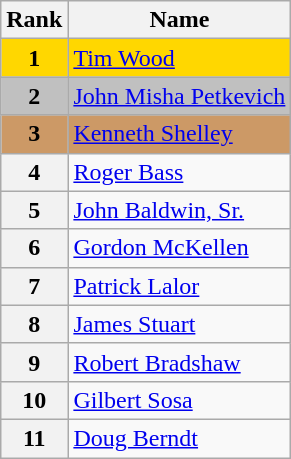<table class="wikitable">
<tr>
<th>Rank</th>
<th>Name</th>
</tr>
<tr bgcolor="gold">
<td align="center"><strong>1</strong></td>
<td><a href='#'>Tim Wood</a></td>
</tr>
<tr bgcolor="silver">
<td align="center"><strong>2</strong></td>
<td><a href='#'>John Misha Petkevich</a></td>
</tr>
<tr bgcolor="cc9966">
<td align="center"><strong>3</strong></td>
<td><a href='#'>Kenneth Shelley</a></td>
</tr>
<tr>
<th>4</th>
<td><a href='#'>Roger Bass</a></td>
</tr>
<tr>
<th>5</th>
<td><a href='#'>John Baldwin, Sr.</a></td>
</tr>
<tr>
<th>6</th>
<td><a href='#'>Gordon McKellen</a></td>
</tr>
<tr>
<th>7</th>
<td><a href='#'>Patrick Lalor</a></td>
</tr>
<tr>
<th>8</th>
<td><a href='#'>James Stuart</a></td>
</tr>
<tr>
<th>9</th>
<td><a href='#'>Robert Bradshaw</a></td>
</tr>
<tr>
<th>10</th>
<td><a href='#'>Gilbert Sosa</a></td>
</tr>
<tr>
<th>11</th>
<td><a href='#'>Doug Berndt</a></td>
</tr>
</table>
